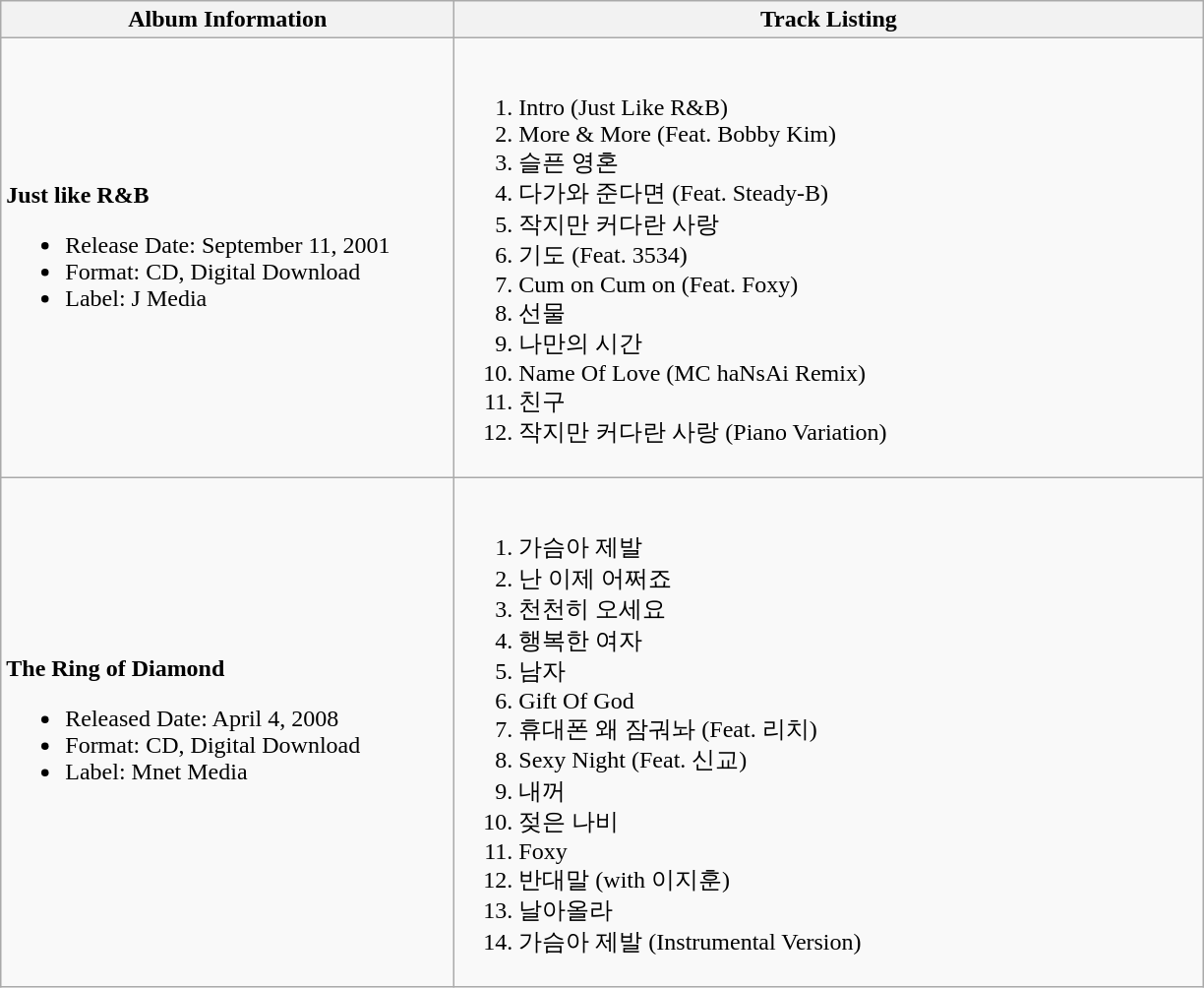<table class="wikitable">
<tr>
<th align="left" width="300px">Album Information</th>
<th align="left" width="500px">Track Listing</th>
</tr>
<tr>
<td><strong>Just like R&B</strong><br><ul><li>Release Date: September 11, 2001</li><li>Format: CD, Digital Download</li><li>Label: J Media</li></ul></td>
<td><br><ol><li>Intro (Just Like R&B)</li><li>More & More (Feat. Bobby Kim)</li><li>슬픈 영혼</li><li>다가와 준다면 (Feat. Steady-B)</li><li>작지만 커다란 사랑</li><li>기도 (Feat. 3534)</li><li>Cum on Cum on (Feat. Foxy)</li><li>선물</li><li>나만의 시간</li><li>Name Of Love (MC haNsAi Remix)</li><li>친구</li><li>작지만 커다란 사랑 (Piano Variation)</li></ol></td>
</tr>
<tr>
<td><strong>The Ring of Diamond</strong><br><ul><li>Released Date: April 4, 2008</li><li>Format: CD, Digital Download</li><li>Label: Mnet Media</li></ul></td>
<td><br><ol><li>가슴아 제발</li><li>난 이제 어쩌죠</li><li>천천히 오세요</li><li>행복한 여자</li><li>남자</li><li>Gift Of God</li><li>휴대폰 왜 잠궈놔 (Feat. 리치)</li><li>Sexy Night (Feat. 신교)</li><li>내꺼</li><li>젖은 나비</li><li>Foxy</li><li>반대말 (with 이지훈)</li><li>날아올라</li><li>가슴아 제발 (Instrumental Version)</li></ol></td>
</tr>
</table>
